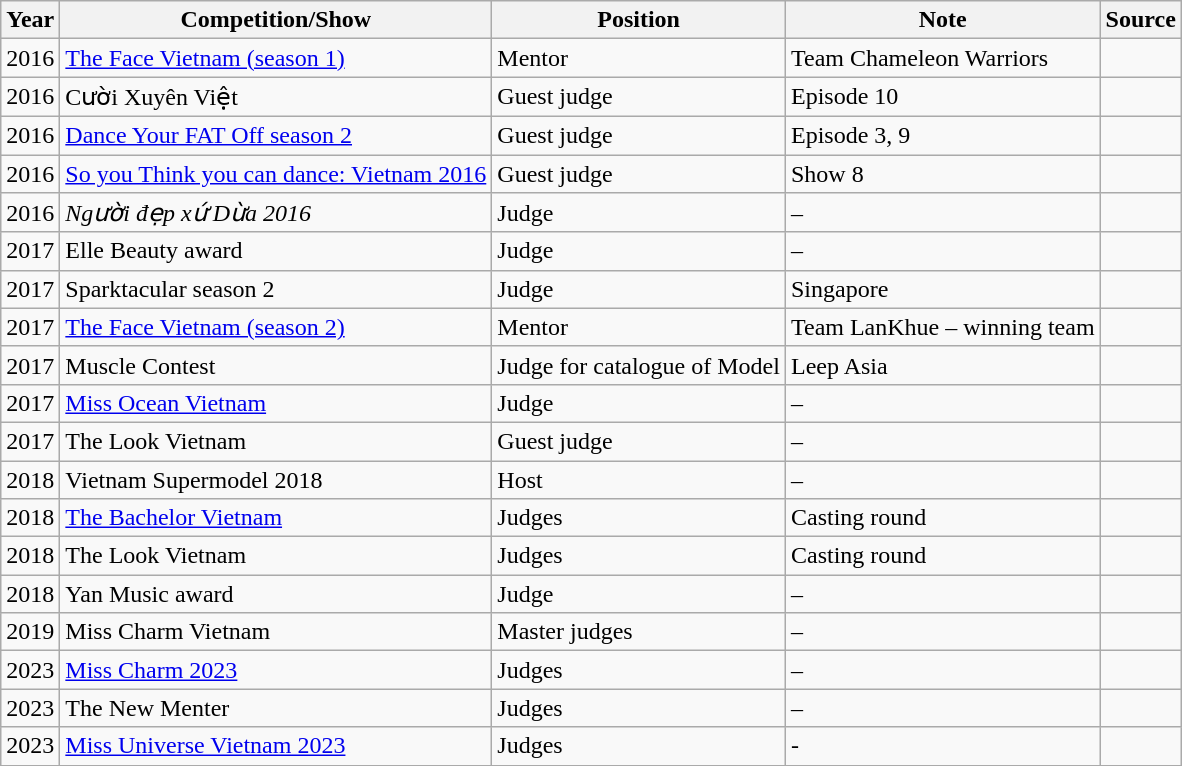<table class="wikitable">
<tr>
<th>Year</th>
<th>Competition/Show</th>
<th>Position</th>
<th>Note</th>
<th>Source</th>
</tr>
<tr>
<td>2016</td>
<td><a href='#'>The Face Vietnam (season 1)</a></td>
<td>Mentor</td>
<td>Team Chameleon Warriors</td>
<td></td>
</tr>
<tr>
<td>2016</td>
<td>Cười Xuyên Việt</td>
<td>Guest judge</td>
<td>Episode 10</td>
<td></td>
</tr>
<tr>
<td>2016</td>
<td><a href='#'>Dance Your FAT Off season 2</a></td>
<td>Guest judge</td>
<td>Episode 3, 9</td>
<td></td>
</tr>
<tr>
<td>2016</td>
<td><a href='#'>So you Think you can dance: Vietnam 2016</a></td>
<td>Guest judge</td>
<td>Show 8</td>
<td></td>
</tr>
<tr>
<td>2016</td>
<td><em>Người đẹp xứ Dừa 2016</em></td>
<td>Judge</td>
<td>–</td>
<td></td>
</tr>
<tr>
<td>2017</td>
<td>Elle Beauty award</td>
<td>Judge</td>
<td>–</td>
<td></td>
</tr>
<tr>
<td>2017</td>
<td>Sparktacular season 2</td>
<td>Judge</td>
<td>Singapore</td>
<td></td>
</tr>
<tr>
<td>2017</td>
<td><a href='#'>The Face Vietnam (season 2)</a></td>
<td>Mentor</td>
<td>Team LanKhue – winning team</td>
<td></td>
</tr>
<tr>
<td>2017</td>
<td>Muscle Contest</td>
<td>Judge for catalogue of Model</td>
<td>Leep Asia</td>
<td></td>
</tr>
<tr>
<td>2017</td>
<td><a href='#'>Miss Ocean Vietnam</a></td>
<td>Judge</td>
<td>–</td>
<td></td>
</tr>
<tr>
<td>2017</td>
<td>The Look Vietnam</td>
<td>Guest judge</td>
<td>–</td>
<td></td>
</tr>
<tr>
<td>2018</td>
<td>Vietnam Supermodel 2018</td>
<td>Host</td>
<td>–</td>
<td></td>
</tr>
<tr>
<td>2018</td>
<td><a href='#'>The Bachelor Vietnam</a></td>
<td>Judges</td>
<td>Casting round</td>
<td></td>
</tr>
<tr>
<td>2018</td>
<td>The Look Vietnam</td>
<td>Judges</td>
<td>Casting round</td>
<td></td>
</tr>
<tr>
<td>2018</td>
<td>Yan Music award</td>
<td>Judge</td>
<td>–</td>
<td></td>
</tr>
<tr>
<td>2019</td>
<td>Miss Charm Vietnam</td>
<td>Master judges</td>
<td>–</td>
<td></td>
</tr>
<tr>
<td>2023</td>
<td><a href='#'>Miss Charm 2023</a></td>
<td>Judges</td>
<td>–</td>
<td></td>
</tr>
<tr>
<td>2023</td>
<td>The New Menter</td>
<td>Judges</td>
<td>–</td>
<td></td>
</tr>
<tr>
<td>2023</td>
<td><a href='#'>Miss Universe Vietnam 2023</a></td>
<td>Judges</td>
<td>-</td>
</tr>
</table>
